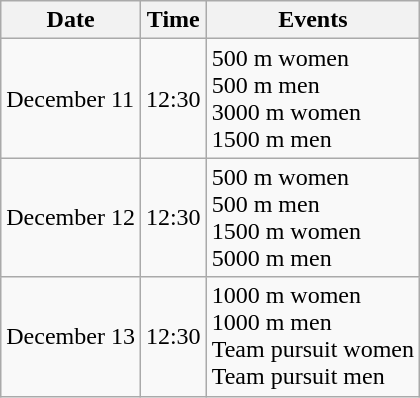<table class="wikitable" border="1">
<tr>
<th>Date</th>
<th>Time</th>
<th>Events</th>
</tr>
<tr>
<td>December 11</td>
<td>12:30</td>
<td>500 m women<br>500 m men<br>3000 m women<br>1500 m men</td>
</tr>
<tr>
<td>December 12</td>
<td>12:30</td>
<td>500 m women<br>500 m men<br>1500 m women<br>5000 m men</td>
</tr>
<tr>
<td>December 13</td>
<td>12:30</td>
<td>1000 m women<br>1000 m men<br>Team pursuit women<br>Team pursuit men</td>
</tr>
</table>
